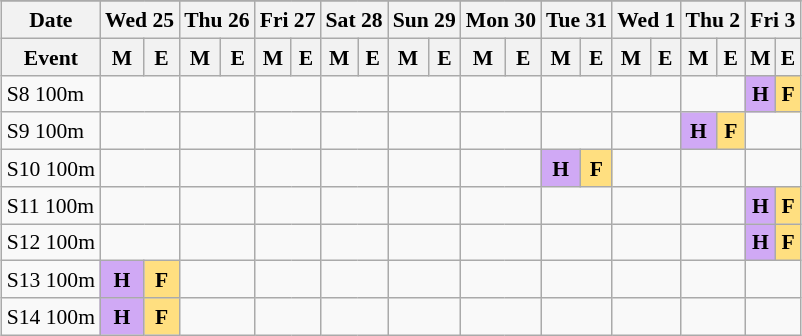<table class="wikitable" style="margin:0.5em auto; font-size:90%; line-height:1.25em;">
<tr align="center">
</tr>
<tr>
<th>Date</th>
<th colspan="2">Wed 25</th>
<th colspan="2">Thu 26</th>
<th colspan="2">Fri 27</th>
<th colspan="2">Sat 28</th>
<th colspan="2">Sun 29</th>
<th colspan="2">Mon 30</th>
<th colspan="2">Tue 31</th>
<th colspan="2">Wed 1</th>
<th colspan="2">Thu 2</th>
<th colspan="2">Fri 3</th>
</tr>
<tr>
<th>Event</th>
<th>M</th>
<th>E</th>
<th>M</th>
<th>E</th>
<th>M</th>
<th>E</th>
<th>M</th>
<th>E</th>
<th>M</th>
<th>E</th>
<th>M</th>
<th>E</th>
<th>M</th>
<th>E</th>
<th>M</th>
<th>E</th>
<th>M</th>
<th>E</th>
<th>M</th>
<th>E</th>
</tr>
<tr align="center">
<td align="left">S8 100m</td>
<td colspan="2"></td>
<td colspan="2"></td>
<td colspan="2"></td>
<td colspan="2"></td>
<td colspan="2"></td>
<td colspan="2"></td>
<td colspan="2"></td>
<td colspan="2"></td>
<td colspan="2"></td>
<td bgcolor="#D0A9F5"><strong>H</strong></td>
<td bgcolor="#FFDF80"><strong>F</strong></td>
</tr>
<tr align="center">
<td align="left">S9 100m</td>
<td colspan="2"></td>
<td colspan="2"></td>
<td colspan="2"></td>
<td colspan="2"></td>
<td colspan="2"></td>
<td colspan="2"></td>
<td colspan="2"></td>
<td colspan="2"></td>
<td bgcolor="#D0A9F5"><strong>H</strong></td>
<td bgcolor="#FFDF80"><strong>F</strong></td>
<td colspan="2"></td>
</tr>
<tr align="center">
<td align="left">S10 100m</td>
<td colspan="2"></td>
<td colspan="2"></td>
<td colspan="2"></td>
<td colspan="2"></td>
<td colspan="2"></td>
<td colspan="2"></td>
<td bgcolor="#D0A9F5"><strong>H</strong></td>
<td bgcolor="#FFDF80"><strong>F</strong></td>
<td colspan="2"></td>
<td colspan="2"></td>
<td colspan="2"></td>
</tr>
<tr align="center">
<td align="left">S11 100m</td>
<td colspan="2"></td>
<td colspan="2"></td>
<td colspan="2"></td>
<td colspan="2"></td>
<td colspan="2"></td>
<td colspan="2"></td>
<td colspan="2"></td>
<td colspan="2"></td>
<td colspan="2"></td>
<td bgcolor="#D0A9F5"><strong>H</strong></td>
<td bgcolor="#FFDF80"><strong>F</strong></td>
</tr>
<tr align="center">
<td align="left">S12 100m</td>
<td colspan="2"></td>
<td colspan="2"></td>
<td colspan="2"></td>
<td colspan="2"></td>
<td colspan="2"></td>
<td colspan="2"></td>
<td colspan="2"></td>
<td colspan="2"></td>
<td colspan="2"></td>
<td bgcolor="#D0A9F5"><strong>H</strong></td>
<td bgcolor="#FFDF80"><strong>F</strong></td>
</tr>
<tr align="center">
<td align="left">S13 100m</td>
<td bgcolor="#D0A9F5"><strong>H</strong></td>
<td bgcolor="#FFDF80"><strong>F</strong></td>
<td colspan="2"></td>
<td colspan="2"></td>
<td colspan="2"></td>
<td colspan="2"></td>
<td colspan="2"></td>
<td colspan="2"></td>
<td colspan="2"></td>
<td colspan="2"></td>
<td colspan="2"></td>
</tr>
<tr align="center">
<td align="left">S14 100m</td>
<td bgcolor="#D0A9F5"><strong>H</strong></td>
<td bgcolor="#FFDF80"><strong>F</strong></td>
<td colspan="2"></td>
<td colspan="2"></td>
<td colspan="2"></td>
<td colspan="2"></td>
<td colspan="2"></td>
<td colspan="2"></td>
<td colspan="2"></td>
<td colspan="2"></td>
<td colspan="2"></td>
</tr>
</table>
